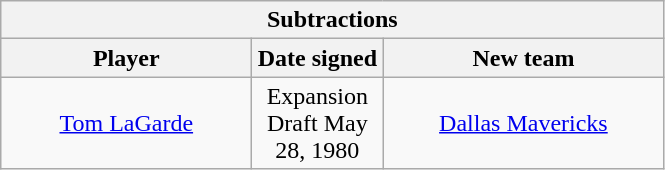<table class="wikitable" style="text-align:center">
<tr>
<th colspan=3>Subtractions</th>
</tr>
<tr>
<th style="width:160px">Player</th>
<th style="width:80px">Date signed</th>
<th style="width:180px">New team</th>
</tr>
<tr>
<td><a href='#'>Tom LaGarde</a></td>
<td>Expansion Draft May 28, 1980</td>
<td><a href='#'>Dallas Mavericks</a></td>
</tr>
</table>
